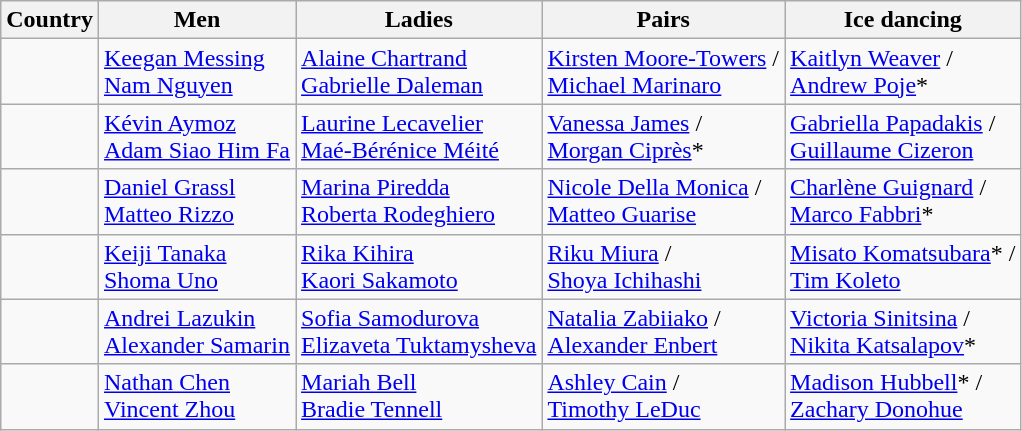<table class="wikitable">
<tr>
<th>Country</th>
<th>Men</th>
<th>Ladies</th>
<th>Pairs</th>
<th>Ice dancing</th>
</tr>
<tr>
<td></td>
<td><a href='#'>Keegan Messing</a><br><a href='#'>Nam Nguyen</a></td>
<td><a href='#'>Alaine Chartrand</a><br><a href='#'>Gabrielle Daleman</a></td>
<td><a href='#'>Kirsten Moore-Towers</a> /<br> <a href='#'>Michael Marinaro</a></td>
<td><a href='#'>Kaitlyn Weaver</a> /<br> <a href='#'>Andrew Poje</a>*</td>
</tr>
<tr>
<td></td>
<td><a href='#'>Kévin Aymoz</a><br><a href='#'>Adam Siao Him Fa</a></td>
<td><a href='#'>Laurine Lecavelier</a><br><a href='#'>Maé-Bérénice Méité</a></td>
<td><a href='#'>Vanessa James</a> /<br> <a href='#'>Morgan Ciprès</a>*</td>
<td><a href='#'>Gabriella Papadakis</a> /<br> <a href='#'>Guillaume Cizeron</a></td>
</tr>
<tr>
<td></td>
<td><a href='#'>Daniel Grassl</a><br><a href='#'>Matteo Rizzo</a></td>
<td><a href='#'>Marina Piredda</a><br><a href='#'>Roberta Rodeghiero</a></td>
<td><a href='#'>Nicole Della Monica</a> /<br> <a href='#'>Matteo Guarise</a></td>
<td><a href='#'>Charlène Guignard</a> /<br> <a href='#'>Marco Fabbri</a>*</td>
</tr>
<tr>
<td></td>
<td><a href='#'>Keiji Tanaka</a><br><a href='#'>Shoma Uno</a></td>
<td><a href='#'>Rika Kihira</a><br><a href='#'>Kaori Sakamoto</a></td>
<td><a href='#'>Riku Miura</a> /<br> <a href='#'>Shoya Ichihashi</a></td>
<td><a href='#'>Misato Komatsubara</a>* /<br> <a href='#'>Tim Koleto</a></td>
</tr>
<tr>
<td></td>
<td><a href='#'>Andrei Lazukin</a> <br> <a href='#'>Alexander Samarin</a></td>
<td><a href='#'>Sofia Samodurova</a> <br> <a href='#'>Elizaveta Tuktamysheva</a></td>
<td><a href='#'>Natalia Zabiiako</a> /<br> <a href='#'>Alexander Enbert</a></td>
<td><a href='#'>Victoria Sinitsina</a>  /<br> <a href='#'>Nikita Katsalapov</a>*</td>
</tr>
<tr>
<td></td>
<td><a href='#'>Nathan Chen</a><br><a href='#'>Vincent Zhou</a></td>
<td><a href='#'>Mariah Bell</a><br><a href='#'>Bradie Tennell</a></td>
<td><a href='#'>Ashley Cain</a> /<br> <a href='#'>Timothy LeDuc</a></td>
<td><a href='#'>Madison Hubbell</a>* /<br> <a href='#'>Zachary Donohue</a></td>
</tr>
</table>
